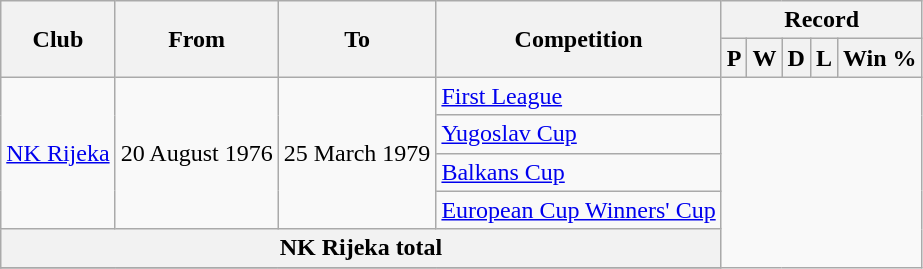<table class="wikitable" style="text-align:center">
<tr>
<th rowspan=2>Club</th>
<th rowspan=2>From</th>
<th rowspan=2>To</th>
<th rowspan=2>Competition</th>
<th colspan=5>Record</th>
</tr>
<tr>
<th>P</th>
<th>W</th>
<th>D</th>
<th>L</th>
<th>Win %</th>
</tr>
<tr>
<td rowspan=4 align=left><a href='#'>NK Rijeka</a></td>
<td rowspan=4 align=left>20 August 1976</td>
<td rowspan=4 align=left>25 March 1979</td>
<td align=left><a href='#'>First League</a><br></td>
</tr>
<tr>
<td align=left><a href='#'>Yugoslav Cup</a><br></td>
</tr>
<tr>
<td align=left><a href='#'>Balkans Cup</a><br></td>
</tr>
<tr>
<td align=left><a href='#'>European Cup Winners' Cup</a><br></td>
</tr>
<tr>
<th colspan="4">NK Rijeka total<br></th>
</tr>
<tr>
</tr>
</table>
